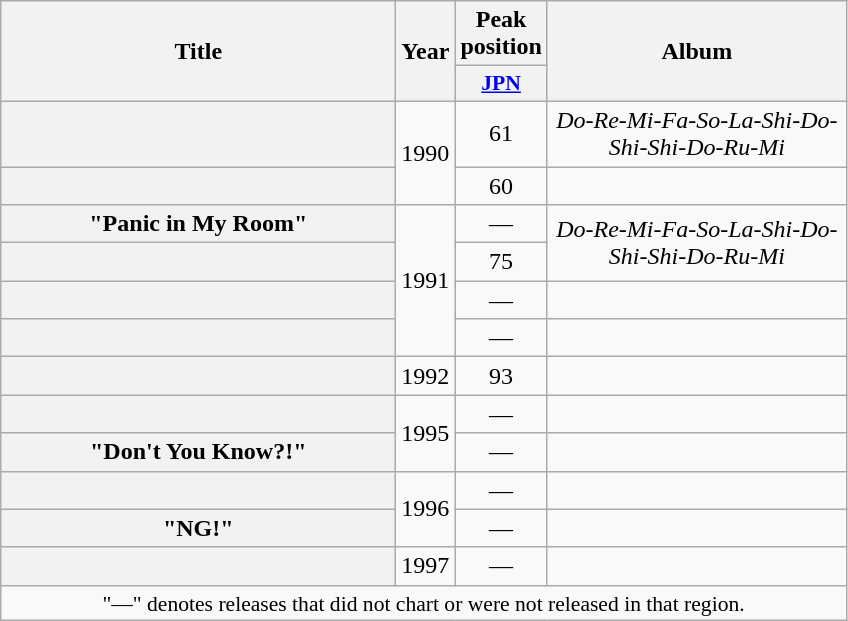<table class="wikitable plainrowheaders" style="text-align:center" border="1">
<tr>
<th scope="col" rowspan="2" style="width:16em;">Title</th>
<th scope="col" rowspan="2" style="width:2em;">Year</th>
<th scope="col" colspan="1">Peak position</th>
<th scope="col" rowspan="2" style="width:12em;">Album</th>
</tr>
<tr>
<th scope="col" style="width:3em;font-size:90%;"><a href='#'>JPN</a><br></th>
</tr>
<tr>
<th scope="row"></th>
<td rowspan="2">1990</td>
<td>61</td>
<td><em>Do-Re-Mi-Fa-So-La-Shi-Do-Shi-Shi-Do-Ru-Mi</em></td>
</tr>
<tr>
<th scope="row"></th>
<td>60</td>
<td></td>
</tr>
<tr>
<th scope="row">"Panic in My Room"</th>
<td rowspan="4">1991</td>
<td>—</td>
<td rowspan="2"><em>Do-Re-Mi-Fa-So-La-Shi-Do-Shi-Shi-Do-Ru-Mi</em></td>
</tr>
<tr>
<th scope="row"></th>
<td>75</td>
</tr>
<tr>
<th scope="row"></th>
<td>—</td>
<td></td>
</tr>
<tr>
<th scope="row"></th>
<td>—</td>
<td></td>
</tr>
<tr>
<th scope="row"></th>
<td>1992</td>
<td>93</td>
<td></td>
</tr>
<tr>
<th scope="row"></th>
<td rowspan="2">1995</td>
<td>—</td>
<td></td>
</tr>
<tr>
<th scope="row">"Don't You Know?!"</th>
<td>—</td>
<td></td>
</tr>
<tr>
<th scope="row"></th>
<td rowspan="2">1996</td>
<td>—</td>
<td></td>
</tr>
<tr>
<th scope="row">"NG!"</th>
<td>—</td>
<td></td>
</tr>
<tr>
<th scope="row"></th>
<td>1997</td>
<td>—</td>
<td></td>
</tr>
<tr>
<td colspan="4" style="font-size:90%;">"—" denotes releases that did not chart or were not released in that region.</td>
</tr>
</table>
